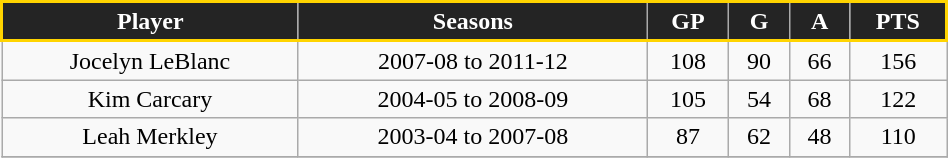<table class="wikitable" width="50%">
<tr align="center" style=" background:#242424;color:white;border:2px solid #FFD400">
<td><strong>Player</strong></td>
<td><strong>Seasons</strong></td>
<td><strong>GP</strong></td>
<td><strong>G</strong></td>
<td><strong>A</strong></td>
<td><strong>PTS</strong></td>
</tr>
<tr align="center" bgcolor="">
<td>Jocelyn LeBlanc</td>
<td>2007-08 to 2011-12</td>
<td>108</td>
<td>90</td>
<td>66</td>
<td>156</td>
</tr>
<tr align="center" bgcolor="">
<td>Kim Carcary</td>
<td>2004-05 to 2008-09</td>
<td>105</td>
<td>54</td>
<td>68</td>
<td>122</td>
</tr>
<tr align="center" bgcolor="">
<td>Leah Merkley</td>
<td>2003-04 to 2007-08</td>
<td>87</td>
<td>62</td>
<td>48</td>
<td>110</td>
</tr>
<tr align="center" bgcolor="">
</tr>
</table>
